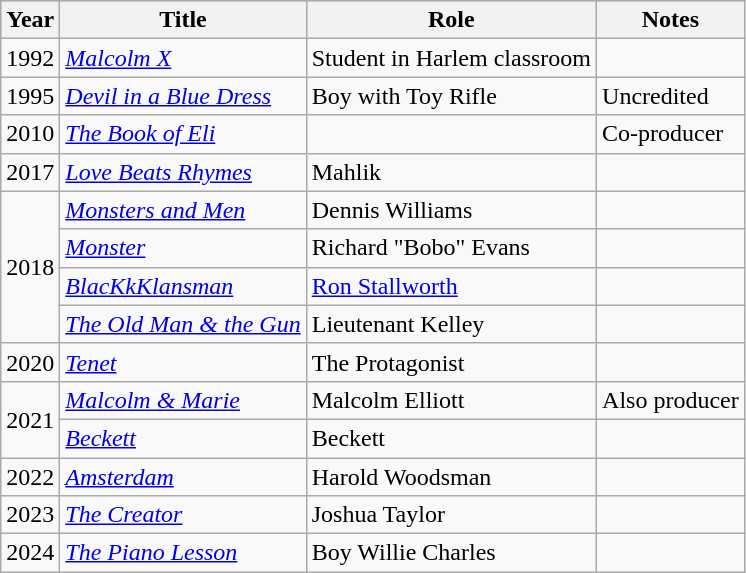<table class="wikitable sortable">
<tr style="background:#b0c4de; text-align:center;">
<th>Year</th>
<th>Title</th>
<th>Role</th>
<th>Notes</th>
</tr>
<tr>
<td>1992</td>
<td><em><a href='#'>Malcolm X</a></em></td>
<td>Student in Harlem classroom</td>
<td></td>
</tr>
<tr>
<td>1995</td>
<td><em><a href='#'>Devil in a Blue Dress</a></em></td>
<td>Boy with Toy Rifle</td>
<td>Uncredited</td>
</tr>
<tr>
<td>2010</td>
<td><em><a href='#'>The Book of Eli</a></em></td>
<td></td>
<td>Co-producer</td>
</tr>
<tr>
<td>2017</td>
<td><em><a href='#'>Love Beats Rhymes</a></em></td>
<td>Mahlik</td>
<td></td>
</tr>
<tr>
<td rowspan=4>2018</td>
<td><em><a href='#'>Monsters and Men</a></em></td>
<td>Dennis Williams</td>
<td></td>
</tr>
<tr>
<td><em><a href='#'>Monster</a></em></td>
<td>Richard "Bobo" Evans</td>
<td></td>
</tr>
<tr>
<td><em><a href='#'>BlacKkKlansman</a></em></td>
<td><a href='#'>Ron Stallworth</a></td>
<td></td>
</tr>
<tr>
<td><em><a href='#'>The Old Man & the Gun</a></em></td>
<td>Lieutenant Kelley</td>
<td></td>
</tr>
<tr>
<td>2020</td>
<td><em><a href='#'>Tenet</a></em></td>
<td>The Protagonist</td>
<td></td>
</tr>
<tr>
<td rowspan="2">2021</td>
<td><em><a href='#'>Malcolm & Marie</a></em></td>
<td>Malcolm Elliott</td>
<td>Also producer</td>
</tr>
<tr>
<td><em><a href='#'>Beckett</a></em></td>
<td>Beckett</td>
<td></td>
</tr>
<tr>
<td>2022</td>
<td><em><a href='#'>Amsterdam</a></em></td>
<td>Harold Woodsman</td>
<td></td>
</tr>
<tr>
<td>2023</td>
<td><em><a href='#'>The Creator</a></em></td>
<td>Joshua Taylor</td>
<td></td>
</tr>
<tr>
<td>2024</td>
<td><em><a href='#'>The Piano Lesson</a></em></td>
<td>Boy Willie Charles</td>
<td></td>
</tr>
</table>
